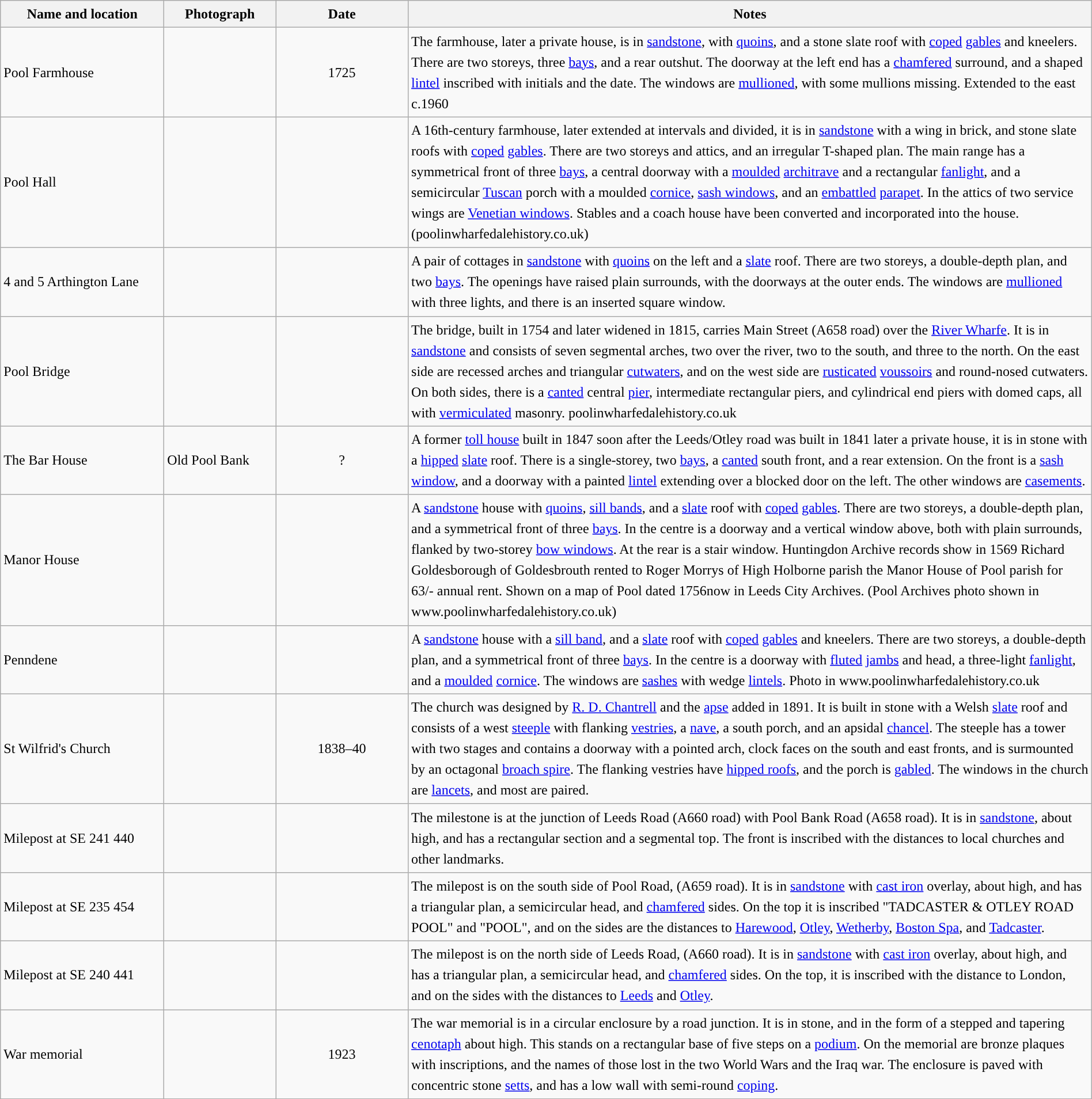<table class="wikitable sortable plainrowheaders" style="width:100%;border:0px;text-align:left;line-height:150%;">
<tr>
<th scope="col" style="width:150px">Name and location</th>
<th scope="col" style="width:100px" class="unsortable">Photograph</th>
<th scope="col" style="width:120px">Date</th>
<th scope="col" style="width:650px" class="unsortable">Notes</th>
</tr>
<tr>
<td>Pool Farmhouse<br><small></small></td>
<td></td>
<td align="center">1725</td>
<td>The farmhouse, later a private house, is in <a href='#'>sandstone</a>, with <a href='#'>quoins</a>, and a stone slate roof with <a href='#'>coped</a> <a href='#'>gables</a> and kneelers. There are two storeys, three <a href='#'>bays</a>, and a rear outshut. The doorway at the left end has a <a href='#'>chamfered</a> surround, and a shaped <a href='#'>lintel</a> inscribed with initials and the date. The windows are <a href='#'>mullioned</a>, with some mullions missing. Extended to the east c.1960</td>
</tr>
<tr>
<td>Pool Hall<br><small></small></td>
<td></td>
<td align="center"></td>
<td>A 16th-century farmhouse, later extended at intervals and divided, it is in <a href='#'>sandstone</a> with a wing in brick, and stone slate roofs with <a href='#'>coped</a> <a href='#'>gables</a>.  There are two storeys and attics, and an irregular T-shaped plan.  The main range has a symmetrical front of three <a href='#'>bays</a>, a central doorway with a <a href='#'>moulded</a> <a href='#'>architrave</a> and a rectangular <a href='#'>fanlight</a>, and a semicircular <a href='#'>Tuscan</a> porch with a moulded <a href='#'>cornice</a>, <a href='#'>sash windows</a>, and an <a href='#'>embattled</a> <a href='#'>parapet</a>.  In the attics of two service wings are <a href='#'>Venetian windows</a>.  Stables and a coach house have been converted and incorporated into the house. (poolinwharfedalehistory.co.uk)</td>
</tr>
<tr>
<td>4 and 5 Arthington Lane<br><small></small></td>
<td></td>
<td align="center"></td>
<td>A pair of cottages in <a href='#'>sandstone</a> with <a href='#'>quoins</a> on the left and a <a href='#'>slate</a> roof.  There are two storeys, a double-depth plan, and two <a href='#'>bays</a>.  The openings have raised plain surrounds, with the doorways at the outer ends.  The windows are <a href='#'>mullioned</a> with three lights, and there is an inserted square window.</td>
</tr>
<tr>
<td>Pool Bridge<br><small></small></td>
<td></td>
<td align="center"></td>
<td>The bridge, built in 1754 and later widened in 1815, carries Main Street (A658 road) over the <a href='#'>River Wharfe</a>.  It is in <a href='#'>sandstone</a> and consists of seven segmental arches, two over the river, two to the south, and three to the north. On the east side are recessed arches and triangular <a href='#'>cutwaters</a>, and on the west side are <a href='#'>rusticated</a> <a href='#'>voussoirs</a> and round-nosed cutwaters. On both sides, there is a <a href='#'>canted</a> central <a href='#'>pier</a>, intermediate rectangular piers, and cylindrical end piers with domed caps, all with <a href='#'>vermiculated</a> masonry. poolinwharfedalehistory.co.uk</td>
</tr>
<tr>
<td>The Bar House<br><small></small></td>
<td> Old Pool Bank</td>
<td align="center">?</td>
<td>A former <a href='#'>toll house</a> built in 1847 soon after the Leeds/Otley road was built in 1841 later a private house, it is in stone with a <a href='#'>hipped</a> <a href='#'>slate</a> roof.  There is a single-storey, two <a href='#'>bays</a>, a <a href='#'>canted</a> south front, and a rear extension.  On the front is a <a href='#'>sash window</a>, and a doorway with a painted <a href='#'>lintel</a> extending over a blocked door on the left.  The other windows are <a href='#'>casements</a>.</td>
</tr>
<tr>
<td>Manor House <br><small></small></td>
<td></td>
<td align="center"></td>
<td>A <a href='#'>sandstone</a> house with <a href='#'>quoins</a>, <a href='#'>sill bands</a>, and a <a href='#'>slate</a> roof with <a href='#'>coped</a> <a href='#'>gables</a>.  There are two storeys, a double-depth plan, and a symmetrical front of three <a href='#'>bays</a>.  In the centre is a doorway and a vertical window above, both with plain surrounds, flanked by two-storey <a href='#'>bow windows</a>.  At the rear is a stair window. Huntingdon Archive records show in 1569 Richard Goldesborough of Goldesbrouth rented to Roger Morrys of High Holborne parish the Manor House of Pool parish for 63/- annual rent. Shown on a map of Pool dated 1756now in Leeds City Archives. (Pool Archives photo shown in www.poolinwharfedalehistory.co.uk)</td>
</tr>
<tr>
<td>Penndene<br><small></small></td>
<td></td>
<td align="center"></td>
<td>A <a href='#'>sandstone</a> house with a <a href='#'>sill band</a>, and a <a href='#'>slate</a> roof with <a href='#'>coped</a> <a href='#'>gables</a> and kneelers.  There are two storeys, a double-depth plan, and a symmetrical front of three <a href='#'>bays</a>.  In the centre is a doorway with <a href='#'>fluted</a> <a href='#'>jambs</a> and head, a three-light <a href='#'>fanlight</a>, and a <a href='#'>moulded</a> <a href='#'>cornice</a>.  The windows are <a href='#'>sashes</a> with wedge <a href='#'>lintels</a>. Photo in www.poolinwharfedalehistory.co.uk</td>
</tr>
<tr>
<td>St Wilfrid's Church<br><small></small></td>
<td></td>
<td align="center">1838–40</td>
<td>The church was designed by <a href='#'>R. D. Chantrell</a> and the <a href='#'>apse</a>  added in 1891.  It is built in stone with a Welsh <a href='#'>slate</a> roof and consists of a west <a href='#'>steeple</a> with flanking <a href='#'>vestries</a>, a <a href='#'>nave</a>, a south porch, and an apsidal <a href='#'>chancel</a>.  The steeple has a tower with two stages and contains a doorway with a pointed arch, clock faces on the south and east fronts, and is surmounted by an octagonal <a href='#'>broach spire</a>.  The flanking vestries have <a href='#'>hipped roofs</a>, and the porch is <a href='#'>gabled</a>.  The windows in the church are <a href='#'>lancets</a>, and most are paired.</td>
</tr>
<tr The church was re-built in 1839 on the site of a Chapel of Ease built in 16th century (www.poolinwharfedalehistory.co.uk)>
<td>Milepost at SE 241 440<br><small></small></td>
<td></td>
<td align="center"></td>
<td>The milestone is at the junction of Leeds Road (A660 road) with Pool Bank Road (A658 road).  It is in <a href='#'>sandstone</a>, about  high, and has a rectangular section and a segmental top.  The front is inscribed with the distances to local churches and other landmarks.</td>
</tr>
<tr>
<td>Milepost at SE 235 454<br><small></small></td>
<td></td>
<td align="center"></td>
<td>The milepost is on the south side of Pool Road, (A659 road).  It is in <a href='#'>sandstone</a> with <a href='#'>cast iron</a> overlay, about  high, and has a triangular plan, a semicircular head, and <a href='#'>chamfered</a> sides.  On the top it is inscribed "TADCASTER & OTLEY ROAD POOL" and "POOL", and on the sides are the distances to <a href='#'>Harewood</a>, <a href='#'>Otley</a>, <a href='#'>Wetherby</a>, <a href='#'>Boston Spa</a>, and <a href='#'>Tadcaster</a>.</td>
</tr>
<tr>
<td>Milepost at SE 240 441<br><small></small></td>
<td></td>
<td align="center"></td>
<td>The milepost is on the north side of Leeds Road, (A660 road).  It is in <a href='#'>sandstone</a> with <a href='#'>cast iron</a> overlay, about  high, and has a triangular plan, a semicircular head, and <a href='#'>chamfered</a> sides.  On the top, it is inscribed with the distance to London, and on the sides with the distances to <a href='#'>Leeds</a> and <a href='#'>Otley</a>.</td>
</tr>
<tr>
<td>War memorial<br><small></small></td>
<td></td>
<td align="center">1923</td>
<td>The war memorial is in a circular enclosure by a road junction.  It is in stone, and in the form of a stepped and tapering <a href='#'>cenotaph</a> about  high.  This stands on a rectangular base of five steps on a <a href='#'>podium</a>.  On the memorial are bronze plaques with inscriptions, and the names of those lost in the two World Wars and the Iraq war.  The enclosure is paved with concentric stone <a href='#'>setts</a>, and has a low wall with semi-round <a href='#'>coping</a>.</td>
</tr>
<tr>
</tr>
</table>
